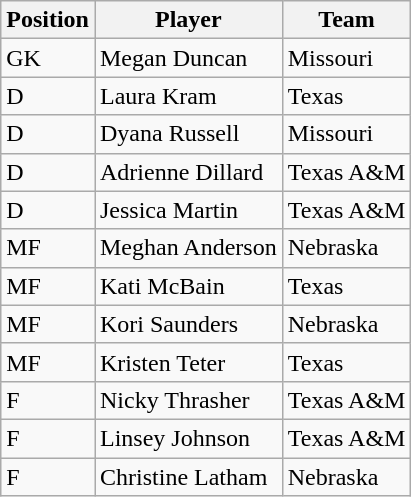<table class="wikitable">
<tr>
<th>Position</th>
<th>Player</th>
<th>Team</th>
</tr>
<tr>
<td>GK</td>
<td>Megan Duncan</td>
<td>Missouri</td>
</tr>
<tr>
<td>D</td>
<td>Laura Kram</td>
<td>Texas</td>
</tr>
<tr>
<td>D</td>
<td>Dyana Russell</td>
<td>Missouri</td>
</tr>
<tr>
<td>D</td>
<td>Adrienne Dillard</td>
<td>Texas A&M</td>
</tr>
<tr>
<td>D</td>
<td>Jessica Martin</td>
<td>Texas A&M</td>
</tr>
<tr>
<td>MF</td>
<td>Meghan Anderson</td>
<td>Nebraska</td>
</tr>
<tr>
<td>MF</td>
<td>Kati McBain</td>
<td>Texas</td>
</tr>
<tr>
<td>MF</td>
<td>Kori Saunders</td>
<td>Nebraska</td>
</tr>
<tr>
<td>MF</td>
<td>Kristen Teter</td>
<td>Texas</td>
</tr>
<tr>
<td>F</td>
<td>Nicky Thrasher</td>
<td>Texas A&M</td>
</tr>
<tr>
<td>F</td>
<td>Linsey Johnson</td>
<td>Texas A&M</td>
</tr>
<tr>
<td>F</td>
<td>Christine Latham</td>
<td>Nebraska</td>
</tr>
</table>
